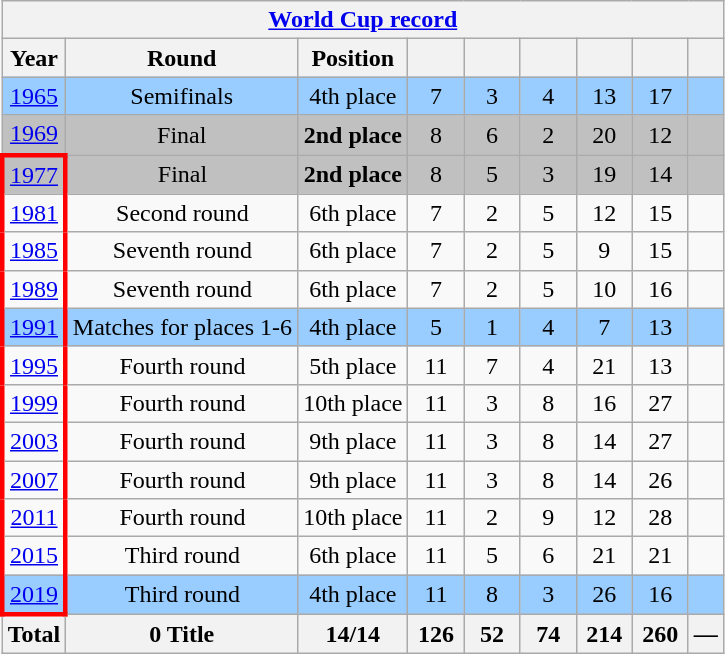<table class="wikitable" style="text-align: center;">
<tr>
<th colspan=9><a href='#'>World Cup record</a></th>
</tr>
<tr>
<th>Year</th>
<th>Round</th>
<th>Position</th>
<th width=30></th>
<th width=30></th>
<th width=30></th>
<th width=30></th>
<th width=30></th>
<th></th>
</tr>
<tr bgcolor= 9acdff>
<td> <a href='#'>1965</a></td>
<td>Semifinals</td>
<td>4th place</td>
<td>7</td>
<td>3</td>
<td>4</td>
<td>13</td>
<td>17</td>
<td></td>
</tr>
<tr bgcolor=silver>
<td> <a href='#'>1969</a></td>
<td>Final</td>
<td><strong>2nd place</strong></td>
<td>8</td>
<td>6</td>
<td>2</td>
<td>20</td>
<td>12</td>
<td></td>
</tr>
<tr bgcolor=silver>
<td style="border-top: 3px solid red; border-left: 3px solid red; border-right: 3px solid red"> <a href='#'>1977</a></td>
<td>Final</td>
<td><strong>2nd place</strong></td>
<td>8</td>
<td>5</td>
<td>3</td>
<td>19</td>
<td>14</td>
<td></td>
</tr>
<tr>
<td style="border-left: 3px solid red; border-right: 3px solid red"> <a href='#'>1981</a></td>
<td>Second round</td>
<td>6th place</td>
<td>7</td>
<td>2</td>
<td>5</td>
<td>12</td>
<td>15</td>
<td></td>
</tr>
<tr>
<td style="border-left: 3px solid red; border-right: 3px solid red"> <a href='#'>1985</a></td>
<td>Seventh round</td>
<td>6th place</td>
<td>7</td>
<td>2</td>
<td>5</td>
<td>9</td>
<td>15</td>
<td></td>
</tr>
<tr>
<td style="border-left: 3px solid red; border-right: 3px solid red"> <a href='#'>1989</a></td>
<td>Seventh round</td>
<td>6th place</td>
<td>7</td>
<td>2</td>
<td>5</td>
<td>10</td>
<td>16</td>
<td></td>
</tr>
<tr bgcolor= 9acdff>
<td style="border-left: 3px solid red; border-right: 3px solid red"> <a href='#'>1991</a></td>
<td>Matches for places 1-6</td>
<td>4th place</td>
<td>5</td>
<td>1</td>
<td>4</td>
<td>7</td>
<td>13</td>
<td></td>
</tr>
<tr>
<td style="border-left: 3px solid red; border-right: 3px solid red"> <a href='#'>1995</a></td>
<td>Fourth round</td>
<td>5th place</td>
<td>11</td>
<td>7</td>
<td>4</td>
<td>21</td>
<td>13</td>
<td></td>
</tr>
<tr>
<td style="border-left: 3px solid red; border-right: 3px solid red"> <a href='#'>1999</a></td>
<td>Fourth round</td>
<td>10th place</td>
<td>11</td>
<td>3</td>
<td>8</td>
<td>16</td>
<td>27</td>
<td></td>
</tr>
<tr>
<td style="border-left: 3px solid red; border-right: 3px solid red"> <a href='#'>2003</a></td>
<td>Fourth round</td>
<td>9th place</td>
<td>11</td>
<td>3</td>
<td>8</td>
<td>14</td>
<td>27</td>
<td></td>
</tr>
<tr>
<td style="border-left: 3px solid red; border-right: 3px solid red"> <a href='#'>2007</a></td>
<td>Fourth round</td>
<td>9th place</td>
<td>11</td>
<td>3</td>
<td>8</td>
<td>14</td>
<td>26</td>
<td></td>
</tr>
<tr>
<td style="border-left: 3px solid red; border-right: 3px solid red"> <a href='#'>2011</a></td>
<td>Fourth round</td>
<td>10th place</td>
<td>11</td>
<td>2</td>
<td>9</td>
<td>12</td>
<td>28</td>
<td></td>
</tr>
<tr>
<td style="border-left: 3px solid red; border-right: 3px solid red"> <a href='#'>2015</a></td>
<td>Third round</td>
<td>6th place</td>
<td>11</td>
<td>5</td>
<td>6</td>
<td>21</td>
<td>21</td>
<td></td>
</tr>
<tr bgcolor= 9acdff>
<td style="border-left: 3px solid red; border-right: 3px solid red; border-bottom: 3px solid red"> <a href='#'>2019</a></td>
<td>Third round</td>
<td>4th place</td>
<td>11</td>
<td>8</td>
<td>3</td>
<td>26</td>
<td>16</td>
<td></td>
</tr>
<tr>
<th>Total</th>
<th>0 Title</th>
<th>14/14</th>
<th>126</th>
<th>52</th>
<th>74</th>
<th>214</th>
<th>260</th>
<th>—</th>
</tr>
</table>
